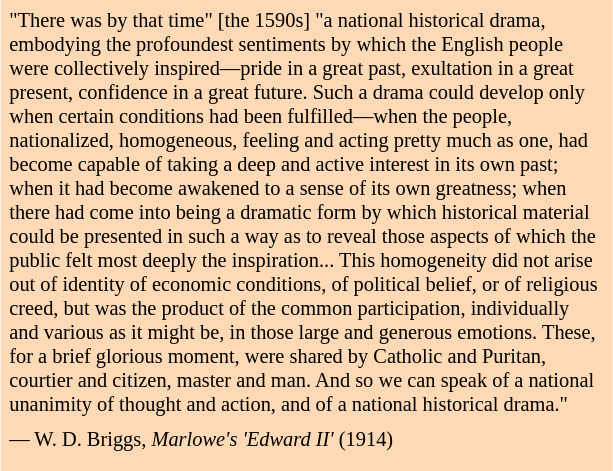<table class="toccolours" style="float: right; margin-left: 1em; margin-right: 2em; font-size: 85%; background:#FDD9B5; color:black; width:30em; max-width: 40%;" cellspacing="5">
<tr>
<td style="text-align: left;">"There was by that time" [the 1590s] "a national historical drama, embodying the profoundest sentiments by which the English people were collectively inspired—pride in a great past, exultation in a great present, confidence in a great future. Such a drama could develop only when certain conditions had been fulfilled—when the people, nationalized, homogeneous, feeling and acting pretty much as one, had become capable of taking a deep and active interest in its own past; when it had become awakened to a sense of its own greatness; when there had come into being a dramatic form by which historical material could be presented in such a way as to reveal those aspects of which the public felt most deeply the inspiration... This homogeneity did not arise out of identity of economic conditions, of political belief, or of religious creed, but was the product of the common participation, individually and various as it might be, in those large and generous emotions. These, for a brief glorious moment, were shared by Catholic and Puritan, courtier and citizen, master and man. And so we can speak of a national unanimity of thought and action, and of a national historical drama."</td>
</tr>
<tr>
<td>― W. D. Briggs, <em>Marlowe's 'Edward II' </em> (1914)</td>
</tr>
<tr>
<td style="text-align: left;"></td>
</tr>
</table>
